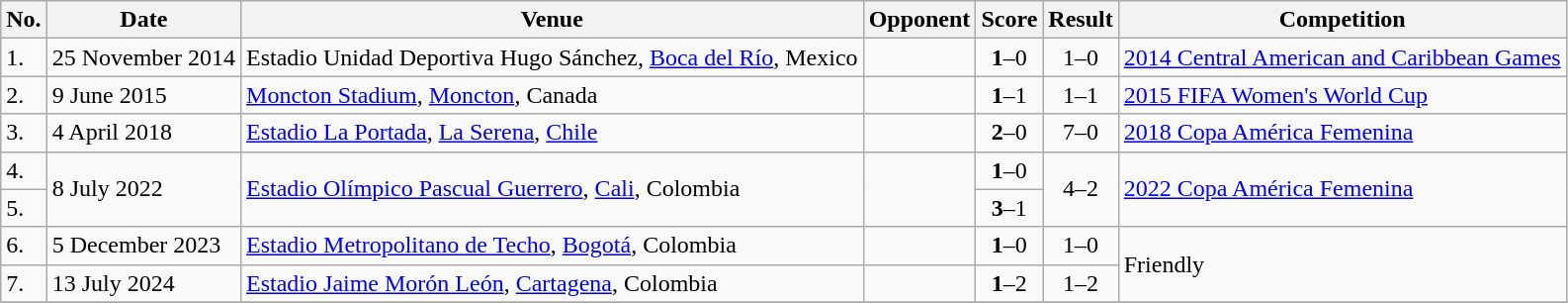<table class="wikitable">
<tr>
<th>No.</th>
<th>Date</th>
<th>Venue</th>
<th>Opponent</th>
<th>Score</th>
<th>Result</th>
<th>Competition</th>
</tr>
<tr>
<td>1.</td>
<td>25 November 2014</td>
<td>Estadio Unidad Deportiva Hugo Sánchez, <a href='#'>Boca del Río</a>, Mexico</td>
<td></td>
<td align=center><strong>1</strong>–0</td>
<td align=center>1–0</td>
<td><a href='#'>2014 Central American and Caribbean Games</a></td>
</tr>
<tr>
<td>2.</td>
<td>9 June 2015</td>
<td><a href='#'>Moncton Stadium</a>, <a href='#'>Moncton</a>, Canada</td>
<td></td>
<td align=center><strong>1</strong>–1</td>
<td align=center>1–1</td>
<td><a href='#'>2015 FIFA Women's World Cup</a></td>
</tr>
<tr>
<td>3.</td>
<td>4 April 2018</td>
<td><a href='#'>Estadio La Portada</a>, <a href='#'>La Serena</a>, <a href='#'>Chile</a></td>
<td></td>
<td align=center><strong>2</strong>–0</td>
<td align=center>7–0</td>
<td><a href='#'>2018 Copa América Femenina</a></td>
</tr>
<tr>
<td>4.</td>
<td rowspan=2>8 July 2022</td>
<td rowspan=2><a href='#'>Estadio Olímpico Pascual Guerrero</a>, <a href='#'>Cali</a>, Colombia</td>
<td rowspan=2></td>
<td align=center><strong>1</strong>–0</td>
<td rowspan=2 align=center>4–2</td>
<td rowspan=2><a href='#'>2022 Copa América Femenina</a></td>
</tr>
<tr>
<td>5.</td>
<td align=center><strong>3</strong>–1</td>
</tr>
<tr>
<td>6.</td>
<td>5 December 2023</td>
<td><a href='#'>Estadio Metropolitano de Techo</a>, <a href='#'>Bogotá</a>, Colombia</td>
<td></td>
<td align=center><strong>1</strong>–0</td>
<td align=center>1–0</td>
<td rowspan=2>Friendly</td>
</tr>
<tr>
<td>7.</td>
<td>13 July 2024</td>
<td><a href='#'>Estadio Jaime Morón León</a>, <a href='#'>Cartagena</a>, Colombia</td>
<td></td>
<td align=center><strong>1</strong>–2</td>
<td align=center>1–2</td>
</tr>
<tr>
</tr>
</table>
